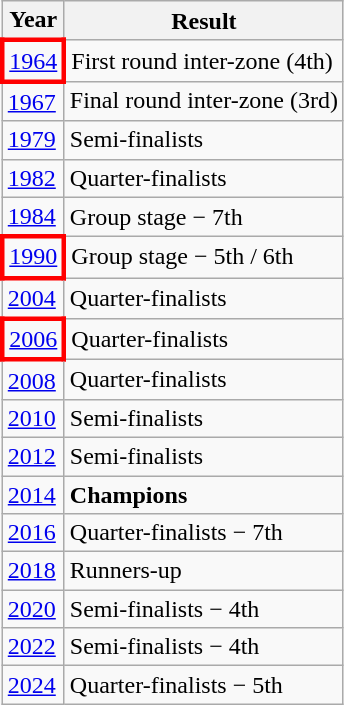<table class="wikitable">
<tr>
<th>Year</th>
<th>Result</th>
</tr>
<tr>
<td style="border: 3px solid red"><a href='#'>1964</a></td>
<td>First round inter-zone (4th)</td>
</tr>
<tr>
<td><a href='#'>1967</a></td>
<td> Final round inter-zone (3rd)</td>
</tr>
<tr>
<td><a href='#'>1979</a></td>
<td> Semi-finalists</td>
</tr>
<tr>
<td><a href='#'>1982</a></td>
<td>Quarter-finalists</td>
</tr>
<tr>
<td><a href='#'>1984</a></td>
<td>Group stage − 7th</td>
</tr>
<tr>
<td style="border: 3px solid red"><a href='#'>1990</a></td>
<td>Group stage − 5th / 6th</td>
</tr>
<tr>
<td><a href='#'>2004</a></td>
<td>Quarter-finalists</td>
</tr>
<tr>
<td style="border: 3px solid red"><a href='#'>2006</a></td>
<td>Quarter-finalists</td>
</tr>
<tr>
<td><a href='#'>2008</a></td>
<td>Quarter-finalists</td>
</tr>
<tr>
<td><a href='#'>2010</a></td>
<td> Semi-finalists</td>
</tr>
<tr>
<td><a href='#'>2012</a></td>
<td> Semi-finalists</td>
</tr>
<tr>
<td><a href='#'>2014</a></td>
<td> <strong>Champions</strong></td>
</tr>
<tr>
<td><a href='#'>2016</a></td>
<td>Quarter-finalists − 7th</td>
</tr>
<tr>
<td><a href='#'>2018</a></td>
<td> Runners-up</td>
</tr>
<tr>
<td><a href='#'>2020</a></td>
<td> Semi-finalists − 4th</td>
</tr>
<tr>
<td><a href='#'>2022</a></td>
<td> Semi-finalists − 4th</td>
</tr>
<tr>
<td><a href='#'>2024</a></td>
<td>Quarter-finalists − 5th</td>
</tr>
</table>
